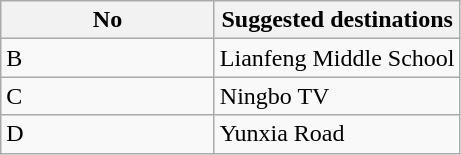<table class="wikitable" style="margin-bottom: 10px;">
<tr>
<th width="135px">No</th>
<th>Suggested destinations</th>
</tr>
<tr>
<td>B</td>
<td>Lianfeng Middle School</td>
</tr>
<tr>
<td>C</td>
<td>Ningbo TV</td>
</tr>
<tr>
<td>D</td>
<td>Yunxia Road</td>
</tr>
</table>
